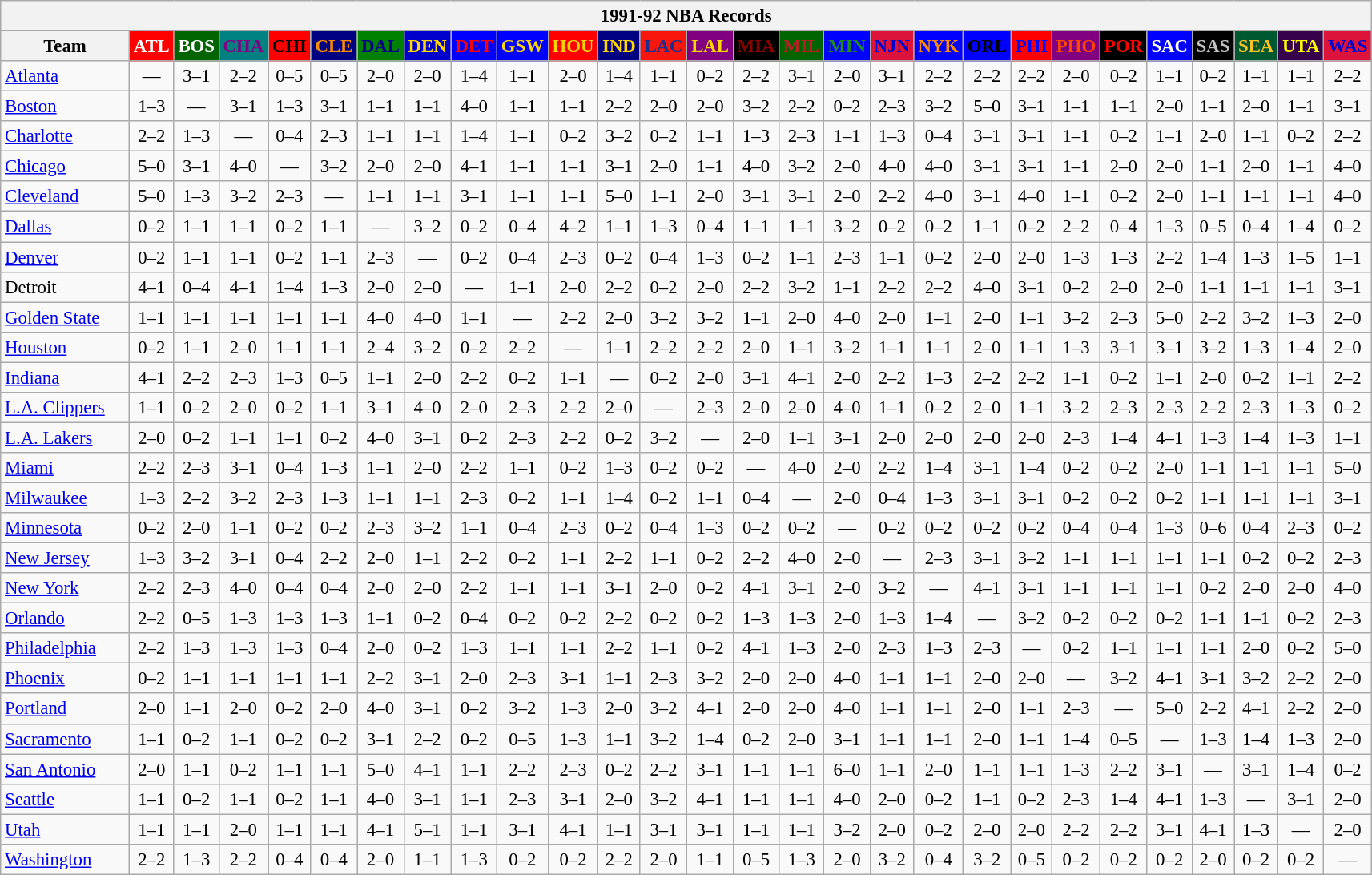<table class="wikitable" style="font-size:95%; text-align:center;">
<tr>
<th colspan=28>1991-92 NBA Records</th>
</tr>
<tr>
<th width=100>Team</th>
<th style="background:#FF0000;color:#FFFFFF;width=35">ATL</th>
<th style="background:#006400;color:#FFFFFF;width=35">BOS</th>
<th style="background:#008080;color:#800080;width=35">CHA</th>
<th style="background:#FF0000;color:#000000;width=35">CHI</th>
<th style="background:#000080;color:#FF8C00;width=35">CLE</th>
<th style="background:#008000;color:#00008B;width=35">DAL</th>
<th style="background:#0000CD;color:#FFD700;width=35">DEN</th>
<th style="background:#0000FF;color:#FF0000;width=35">DET</th>
<th style="background:#0000FF;color:#FFD700;width=35">GSW</th>
<th style="background:#FF0000;color:#FFD700;width=35">HOU</th>
<th style="background:#000080;color:#FFD700;width=35">IND</th>
<th style="background:#F9160D;color:#1A2E8B;width=35">LAC</th>
<th style="background:#800080;color:#FFD700;width=35">LAL</th>
<th style="background:#000000;color:#8B0000;width=35">MIA</th>
<th style="background:#006400;color:#B22222;width=35">MIL</th>
<th style="background:#0000FF;color:#228B22;width=35">MIN</th>
<th style="background:#DC143C;color:#0000CD;width=35">NJN</th>
<th style="background:#0000FF;color:#FF8C00;width=35">NYK</th>
<th style="background:#0000FF;color:#000000;width=35">ORL</th>
<th style="background:#FF0000;color:#0000FF;width=35">PHI</th>
<th style="background:#800080;color:#FF4500;width=35">PHO</th>
<th style="background:#000000;color:#FF0000;width=35">POR</th>
<th style="background:#0000FF;color:#FFFFFF;width=35">SAC</th>
<th style="background:#000000;color:#C0C0C0;width=35">SAS</th>
<th style="background:#005831;color:#FFC322;width=35">SEA</th>
<th style="background:#36004A;color:#FFFF00;width=35">UTA</th>
<th style="background:#DC143C;color:#0000CD;width=35">WAS</th>
</tr>
<tr>
<td style="text-align:left;"><a href='#'>Atlanta</a></td>
<td>—</td>
<td>3–1</td>
<td>2–2</td>
<td>0–5</td>
<td>0–5</td>
<td>2–0</td>
<td>2–0</td>
<td>1–4</td>
<td>1–1</td>
<td>2–0</td>
<td>1–4</td>
<td>1–1</td>
<td>0–2</td>
<td>2–2</td>
<td>3–1</td>
<td>2–0</td>
<td>3–1</td>
<td>2–2</td>
<td>2–2</td>
<td>2–2</td>
<td>2–0</td>
<td>0–2</td>
<td>1–1</td>
<td>0–2</td>
<td>1–1</td>
<td>1–1</td>
<td>2–2</td>
</tr>
<tr>
<td style="text-align:left;"><a href='#'>Boston</a></td>
<td>1–3</td>
<td>—</td>
<td>3–1</td>
<td>1–3</td>
<td>3–1</td>
<td>1–1</td>
<td>1–1</td>
<td>4–0</td>
<td>1–1</td>
<td>1–1</td>
<td>2–2</td>
<td>2–0</td>
<td>2–0</td>
<td>3–2</td>
<td>2–2</td>
<td>0–2</td>
<td>2–3</td>
<td>3–2</td>
<td>5–0</td>
<td>3–1</td>
<td>1–1</td>
<td>1–1</td>
<td>2–0</td>
<td>1–1</td>
<td>2–0</td>
<td>1–1</td>
<td>3–1</td>
</tr>
<tr>
<td style="text-align:left;"><a href='#'>Charlotte</a></td>
<td>2–2</td>
<td>1–3</td>
<td>—</td>
<td>0–4</td>
<td>2–3</td>
<td>1–1</td>
<td>1–1</td>
<td>1–4</td>
<td>1–1</td>
<td>0–2</td>
<td>3–2</td>
<td>0–2</td>
<td>1–1</td>
<td>1–3</td>
<td>2–3</td>
<td>1–1</td>
<td>1–3</td>
<td>0–4</td>
<td>3–1</td>
<td>3–1</td>
<td>1–1</td>
<td>0–2</td>
<td>1–1</td>
<td>2–0</td>
<td>1–1</td>
<td>0–2</td>
<td>2–2</td>
</tr>
<tr>
<td style="text-align:left;"><a href='#'>Chicago</a></td>
<td>5–0</td>
<td>3–1</td>
<td>4–0</td>
<td>—</td>
<td>3–2</td>
<td>2–0</td>
<td>2–0</td>
<td>4–1</td>
<td>1–1</td>
<td>1–1</td>
<td>3–1</td>
<td>2–0</td>
<td>1–1</td>
<td>4–0</td>
<td>3–2</td>
<td>2–0</td>
<td>4–0</td>
<td>4–0</td>
<td>3–1</td>
<td>3–1</td>
<td>1–1</td>
<td>2–0</td>
<td>2–0</td>
<td>1–1</td>
<td>2–0</td>
<td>1–1</td>
<td>4–0</td>
</tr>
<tr>
<td style="text-align:left;"><a href='#'>Cleveland</a></td>
<td>5–0</td>
<td>1–3</td>
<td>3–2</td>
<td>2–3</td>
<td>—</td>
<td>1–1</td>
<td>1–1</td>
<td>3–1</td>
<td>1–1</td>
<td>1–1</td>
<td>5–0</td>
<td>1–1</td>
<td>2–0</td>
<td>3–1</td>
<td>3–1</td>
<td>2–0</td>
<td>2–2</td>
<td>4–0</td>
<td>3–1</td>
<td>4–0</td>
<td>1–1</td>
<td>0–2</td>
<td>2–0</td>
<td>1–1</td>
<td>1–1</td>
<td>1–1</td>
<td>4–0</td>
</tr>
<tr>
<td style="text-align:left;"><a href='#'>Dallas</a></td>
<td>0–2</td>
<td>1–1</td>
<td>1–1</td>
<td>0–2</td>
<td>1–1</td>
<td>—</td>
<td>3–2</td>
<td>0–2</td>
<td>0–4</td>
<td>4–2</td>
<td>1–1</td>
<td>1–3</td>
<td>0–4</td>
<td>1–1</td>
<td>1–1</td>
<td>3–2</td>
<td>0–2</td>
<td>0–2</td>
<td>1–1</td>
<td>0–2</td>
<td>2–2</td>
<td>0–4</td>
<td>1–3</td>
<td>0–5</td>
<td>0–4</td>
<td>1–4</td>
<td>0–2</td>
</tr>
<tr>
<td style="text-align:left;"><a href='#'>Denver</a></td>
<td>0–2</td>
<td>1–1</td>
<td>1–1</td>
<td>0–2</td>
<td>1–1</td>
<td>2–3</td>
<td>—</td>
<td>0–2</td>
<td>0–4</td>
<td>2–3</td>
<td>0–2</td>
<td>0–4</td>
<td>1–3</td>
<td>0–2</td>
<td>1–1</td>
<td>2–3</td>
<td>1–1</td>
<td>0–2</td>
<td>2–0</td>
<td>2–0</td>
<td>1–3</td>
<td>1–3</td>
<td>2–2</td>
<td>1–4</td>
<td>1–3</td>
<td>1–5</td>
<td>1–1</td>
</tr>
<tr>
<td style="text-align:left;">Detroit</td>
<td>4–1</td>
<td>0–4</td>
<td>4–1</td>
<td>1–4</td>
<td>1–3</td>
<td>2–0</td>
<td>2–0</td>
<td>—</td>
<td>1–1</td>
<td>2–0</td>
<td>2–2</td>
<td>0–2</td>
<td>2–0</td>
<td>2–2</td>
<td>3–2</td>
<td>1–1</td>
<td>2–2</td>
<td>2–2</td>
<td>4–0</td>
<td>3–1</td>
<td>0–2</td>
<td>2–0</td>
<td>2–0</td>
<td>1–1</td>
<td>1–1</td>
<td>1–1</td>
<td>3–1</td>
</tr>
<tr>
<td style="text-align:left;"><a href='#'>Golden State</a></td>
<td>1–1</td>
<td>1–1</td>
<td>1–1</td>
<td>1–1</td>
<td>1–1</td>
<td>4–0</td>
<td>4–0</td>
<td>1–1</td>
<td>—</td>
<td>2–2</td>
<td>2–0</td>
<td>3–2</td>
<td>3–2</td>
<td>1–1</td>
<td>2–0</td>
<td>4–0</td>
<td>2–0</td>
<td>1–1</td>
<td>2–0</td>
<td>1–1</td>
<td>3–2</td>
<td>2–3</td>
<td>5–0</td>
<td>2–2</td>
<td>3–2</td>
<td>1–3</td>
<td>2–0</td>
</tr>
<tr>
<td style="text-align:left;"><a href='#'>Houston</a></td>
<td>0–2</td>
<td>1–1</td>
<td>2–0</td>
<td>1–1</td>
<td>1–1</td>
<td>2–4</td>
<td>3–2</td>
<td>0–2</td>
<td>2–2</td>
<td>—</td>
<td>1–1</td>
<td>2–2</td>
<td>2–2</td>
<td>2–0</td>
<td>1–1</td>
<td>3–2</td>
<td>1–1</td>
<td>1–1</td>
<td>2–0</td>
<td>1–1</td>
<td>1–3</td>
<td>3–1</td>
<td>3–1</td>
<td>3–2</td>
<td>1–3</td>
<td>1–4</td>
<td>2–0</td>
</tr>
<tr>
<td style="text-align:left;"><a href='#'>Indiana</a></td>
<td>4–1</td>
<td>2–2</td>
<td>2–3</td>
<td>1–3</td>
<td>0–5</td>
<td>1–1</td>
<td>2–0</td>
<td>2–2</td>
<td>0–2</td>
<td>1–1</td>
<td>—</td>
<td>0–2</td>
<td>2–0</td>
<td>3–1</td>
<td>4–1</td>
<td>2–0</td>
<td>2–2</td>
<td>1–3</td>
<td>2–2</td>
<td>2–2</td>
<td>1–1</td>
<td>0–2</td>
<td>1–1</td>
<td>2–0</td>
<td>0–2</td>
<td>1–1</td>
<td>2–2</td>
</tr>
<tr>
<td style="text-align:left;"><a href='#'>L.A. Clippers</a></td>
<td>1–1</td>
<td>0–2</td>
<td>2–0</td>
<td>0–2</td>
<td>1–1</td>
<td>3–1</td>
<td>4–0</td>
<td>2–0</td>
<td>2–3</td>
<td>2–2</td>
<td>2–0</td>
<td>—</td>
<td>2–3</td>
<td>2–0</td>
<td>2–0</td>
<td>4–0</td>
<td>1–1</td>
<td>0–2</td>
<td>2–0</td>
<td>1–1</td>
<td>3–2</td>
<td>2–3</td>
<td>2–3</td>
<td>2–2</td>
<td>2–3</td>
<td>1–3</td>
<td>0–2</td>
</tr>
<tr>
<td style="text-align:left;"><a href='#'>L.A. Lakers</a></td>
<td>2–0</td>
<td>0–2</td>
<td>1–1</td>
<td>1–1</td>
<td>0–2</td>
<td>4–0</td>
<td>3–1</td>
<td>0–2</td>
<td>2–3</td>
<td>2–2</td>
<td>0–2</td>
<td>3–2</td>
<td>—</td>
<td>2–0</td>
<td>1–1</td>
<td>3–1</td>
<td>2–0</td>
<td>2–0</td>
<td>2–0</td>
<td>2–0</td>
<td>2–3</td>
<td>1–4</td>
<td>4–1</td>
<td>1–3</td>
<td>1–4</td>
<td>1–3</td>
<td>1–1</td>
</tr>
<tr>
<td style="text-align:left;"><a href='#'>Miami</a></td>
<td>2–2</td>
<td>2–3</td>
<td>3–1</td>
<td>0–4</td>
<td>1–3</td>
<td>1–1</td>
<td>2–0</td>
<td>2–2</td>
<td>1–1</td>
<td>0–2</td>
<td>1–3</td>
<td>0–2</td>
<td>0–2</td>
<td>—</td>
<td>4–0</td>
<td>2–0</td>
<td>2–2</td>
<td>1–4</td>
<td>3–1</td>
<td>1–4</td>
<td>0–2</td>
<td>0–2</td>
<td>2–0</td>
<td>1–1</td>
<td>1–1</td>
<td>1–1</td>
<td>5–0</td>
</tr>
<tr>
<td style="text-align:left;"><a href='#'>Milwaukee</a></td>
<td>1–3</td>
<td>2–2</td>
<td>3–2</td>
<td>2–3</td>
<td>1–3</td>
<td>1–1</td>
<td>1–1</td>
<td>2–3</td>
<td>0–2</td>
<td>1–1</td>
<td>1–4</td>
<td>0–2</td>
<td>1–1</td>
<td>0–4</td>
<td>—</td>
<td>2–0</td>
<td>0–4</td>
<td>1–3</td>
<td>3–1</td>
<td>3–1</td>
<td>0–2</td>
<td>0–2</td>
<td>0–2</td>
<td>1–1</td>
<td>1–1</td>
<td>1–1</td>
<td>3–1</td>
</tr>
<tr>
<td style="text-align:left;"><a href='#'>Minnesota</a></td>
<td>0–2</td>
<td>2–0</td>
<td>1–1</td>
<td>0–2</td>
<td>0–2</td>
<td>2–3</td>
<td>3–2</td>
<td>1–1</td>
<td>0–4</td>
<td>2–3</td>
<td>0–2</td>
<td>0–4</td>
<td>1–3</td>
<td>0–2</td>
<td>0–2</td>
<td>—</td>
<td>0–2</td>
<td>0–2</td>
<td>0–2</td>
<td>0–2</td>
<td>0–4</td>
<td>0–4</td>
<td>1–3</td>
<td>0–6</td>
<td>0–4</td>
<td>2–3</td>
<td>0–2</td>
</tr>
<tr>
<td style="text-align:left;"><a href='#'>New Jersey</a></td>
<td>1–3</td>
<td>3–2</td>
<td>3–1</td>
<td>0–4</td>
<td>2–2</td>
<td>2–0</td>
<td>1–1</td>
<td>2–2</td>
<td>0–2</td>
<td>1–1</td>
<td>2–2</td>
<td>1–1</td>
<td>0–2</td>
<td>2–2</td>
<td>4–0</td>
<td>2–0</td>
<td>—</td>
<td>2–3</td>
<td>3–1</td>
<td>3–2</td>
<td>1–1</td>
<td>1–1</td>
<td>1–1</td>
<td>1–1</td>
<td>0–2</td>
<td>0–2</td>
<td>2–3</td>
</tr>
<tr>
<td style="text-align:left;"><a href='#'>New York</a></td>
<td>2–2</td>
<td>2–3</td>
<td>4–0</td>
<td>0–4</td>
<td>0–4</td>
<td>2–0</td>
<td>2–0</td>
<td>2–2</td>
<td>1–1</td>
<td>1–1</td>
<td>3–1</td>
<td>2–0</td>
<td>0–2</td>
<td>4–1</td>
<td>3–1</td>
<td>2–0</td>
<td>3–2</td>
<td>—</td>
<td>4–1</td>
<td>3–1</td>
<td>1–1</td>
<td>1–1</td>
<td>1–1</td>
<td>0–2</td>
<td>2–0</td>
<td>2–0</td>
<td>4–0</td>
</tr>
<tr>
<td style="text-align:left;"><a href='#'>Orlando</a></td>
<td>2–2</td>
<td>0–5</td>
<td>1–3</td>
<td>1–3</td>
<td>1–3</td>
<td>1–1</td>
<td>0–2</td>
<td>0–4</td>
<td>0–2</td>
<td>0–2</td>
<td>2–2</td>
<td>0–2</td>
<td>0–2</td>
<td>1–3</td>
<td>1–3</td>
<td>2–0</td>
<td>1–3</td>
<td>1–4</td>
<td>—</td>
<td>3–2</td>
<td>0–2</td>
<td>0–2</td>
<td>0–2</td>
<td>1–1</td>
<td>1–1</td>
<td>0–2</td>
<td>2–3</td>
</tr>
<tr>
<td style="text-align:left;"><a href='#'>Philadelphia</a></td>
<td>2–2</td>
<td>1–3</td>
<td>1–3</td>
<td>1–3</td>
<td>0–4</td>
<td>2–0</td>
<td>0–2</td>
<td>1–3</td>
<td>1–1</td>
<td>1–1</td>
<td>2–2</td>
<td>1–1</td>
<td>0–2</td>
<td>4–1</td>
<td>1–3</td>
<td>2–0</td>
<td>2–3</td>
<td>1–3</td>
<td>2–3</td>
<td>—</td>
<td>0–2</td>
<td>1–1</td>
<td>1–1</td>
<td>1–1</td>
<td>2–0</td>
<td>0–2</td>
<td>5–0</td>
</tr>
<tr>
<td style="text-align:left;"><a href='#'>Phoenix</a></td>
<td>0–2</td>
<td>1–1</td>
<td>1–1</td>
<td>1–1</td>
<td>1–1</td>
<td>2–2</td>
<td>3–1</td>
<td>2–0</td>
<td>2–3</td>
<td>3–1</td>
<td>1–1</td>
<td>2–3</td>
<td>3–2</td>
<td>2–0</td>
<td>2–0</td>
<td>4–0</td>
<td>1–1</td>
<td>1–1</td>
<td>2–0</td>
<td>2–0</td>
<td>—</td>
<td>3–2</td>
<td>4–1</td>
<td>3–1</td>
<td>3–2</td>
<td>2–2</td>
<td>2–0</td>
</tr>
<tr>
<td style="text-align:left;"><a href='#'>Portland</a></td>
<td>2–0</td>
<td>1–1</td>
<td>2–0</td>
<td>0–2</td>
<td>2–0</td>
<td>4–0</td>
<td>3–1</td>
<td>0–2</td>
<td>3–2</td>
<td>1–3</td>
<td>2–0</td>
<td>3–2</td>
<td>4–1</td>
<td>2–0</td>
<td>2–0</td>
<td>4–0</td>
<td>1–1</td>
<td>1–1</td>
<td>2–0</td>
<td>1–1</td>
<td>2–3</td>
<td>—</td>
<td>5–0</td>
<td>2–2</td>
<td>4–1</td>
<td>2–2</td>
<td>2–0</td>
</tr>
<tr>
<td style="text-align:left;"><a href='#'>Sacramento</a></td>
<td>1–1</td>
<td>0–2</td>
<td>1–1</td>
<td>0–2</td>
<td>0–2</td>
<td>3–1</td>
<td>2–2</td>
<td>0–2</td>
<td>0–5</td>
<td>1–3</td>
<td>1–1</td>
<td>3–2</td>
<td>1–4</td>
<td>0–2</td>
<td>2–0</td>
<td>3–1</td>
<td>1–1</td>
<td>1–1</td>
<td>2–0</td>
<td>1–1</td>
<td>1–4</td>
<td>0–5</td>
<td>—</td>
<td>1–3</td>
<td>1–4</td>
<td>1–3</td>
<td>2–0</td>
</tr>
<tr>
<td style="text-align:left;"><a href='#'>San Antonio</a></td>
<td>2–0</td>
<td>1–1</td>
<td>0–2</td>
<td>1–1</td>
<td>1–1</td>
<td>5–0</td>
<td>4–1</td>
<td>1–1</td>
<td>2–2</td>
<td>2–3</td>
<td>0–2</td>
<td>2–2</td>
<td>3–1</td>
<td>1–1</td>
<td>1–1</td>
<td>6–0</td>
<td>1–1</td>
<td>2–0</td>
<td>1–1</td>
<td>1–1</td>
<td>1–3</td>
<td>2–2</td>
<td>3–1</td>
<td>—</td>
<td>3–1</td>
<td>1–4</td>
<td>0–2</td>
</tr>
<tr>
<td style="text-align:left;"><a href='#'>Seattle</a></td>
<td>1–1</td>
<td>0–2</td>
<td>1–1</td>
<td>0–2</td>
<td>1–1</td>
<td>4–0</td>
<td>3–1</td>
<td>1–1</td>
<td>2–3</td>
<td>3–1</td>
<td>2–0</td>
<td>3–2</td>
<td>4–1</td>
<td>1–1</td>
<td>1–1</td>
<td>4–0</td>
<td>2–0</td>
<td>0–2</td>
<td>1–1</td>
<td>0–2</td>
<td>2–3</td>
<td>1–4</td>
<td>4–1</td>
<td>1–3</td>
<td>—</td>
<td>3–1</td>
<td>2–0</td>
</tr>
<tr>
<td style="text-align:left;"><a href='#'>Utah</a></td>
<td>1–1</td>
<td>1–1</td>
<td>2–0</td>
<td>1–1</td>
<td>1–1</td>
<td>4–1</td>
<td>5–1</td>
<td>1–1</td>
<td>3–1</td>
<td>4–1</td>
<td>1–1</td>
<td>3–1</td>
<td>3–1</td>
<td>1–1</td>
<td>1–1</td>
<td>3–2</td>
<td>2–0</td>
<td>0–2</td>
<td>2–0</td>
<td>2–0</td>
<td>2–2</td>
<td>2–2</td>
<td>3–1</td>
<td>4–1</td>
<td>1–3</td>
<td>—</td>
<td>2–0</td>
</tr>
<tr>
<td style="text-align:left;"><a href='#'>Washington</a></td>
<td>2–2</td>
<td>1–3</td>
<td>2–2</td>
<td>0–4</td>
<td>0–4</td>
<td>2–0</td>
<td>1–1</td>
<td>1–3</td>
<td>0–2</td>
<td>0–2</td>
<td>2–2</td>
<td>2–0</td>
<td>1–1</td>
<td>0–5</td>
<td>1–3</td>
<td>2–0</td>
<td>3–2</td>
<td>0–4</td>
<td>3–2</td>
<td>0–5</td>
<td>0–2</td>
<td>0–2</td>
<td>0–2</td>
<td>2–0</td>
<td>0–2</td>
<td>0–2</td>
<td>—</td>
</tr>
</table>
